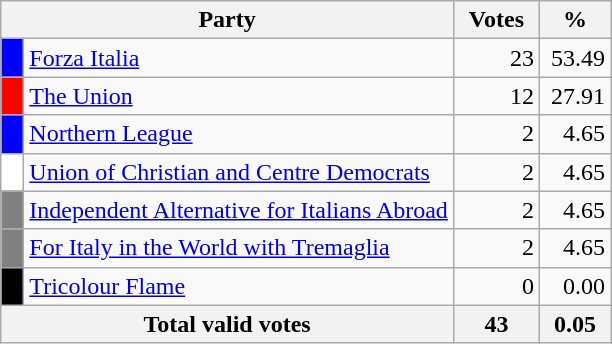<table class="wikitable">
<tr>
<th colspan="2" style="width: 130px">Party</th>
<th style="width: 50px">Votes</th>
<th style="width: 40px">%</th>
</tr>
<tr>
<td style="background-color:blue">  </td>
<td style="text-align: left"><a href='#'>Forza Italia</a></td>
<td style="text-align: right">23</td>
<td style="text-align: right">53.49</td>
</tr>
<tr>
<td style="background-color:red">  </td>
<td style="text-align: left"><a href='#'>The Union</a></td>
<td style="text-align: right">12</td>
<td style="text-align: right">27.91</td>
</tr>
<tr>
<td style="background-color:blue">  </td>
<td style="text-align: left"><a href='#'>Northern League</a></td>
<td align="right">2</td>
<td align="right">4.65</td>
</tr>
<tr>
<td style="background-color:white">  </td>
<td style="text-align: left"><a href='#'>Union of Christian and Centre Democrats</a></td>
<td align="right">2</td>
<td align="right">4.65</td>
</tr>
<tr>
<td style="background-color:grey">  </td>
<td style="text-align: left"><a href='#'>Independent Alternative for Italians Abroad</a></td>
<td align="right">2</td>
<td align="right">4.65</td>
</tr>
<tr>
<td style="background-color:grey">  </td>
<td style="text-align: left"><a href='#'>For Italy in the World with Tremaglia</a></td>
<td align="right">2</td>
<td align="right">4.65</td>
</tr>
<tr>
<td style="background-color:black">  </td>
<td style="text-align: left"><a href='#'>Tricolour Flame</a></td>
<td align="right">0</td>
<td align="right">0.00</td>
</tr>
<tr bgcolor="white">
<th align="right" colspan=2>Total valid votes</th>
<th align="right">43</th>
<th align="right">0.05</th>
</tr>
</table>
